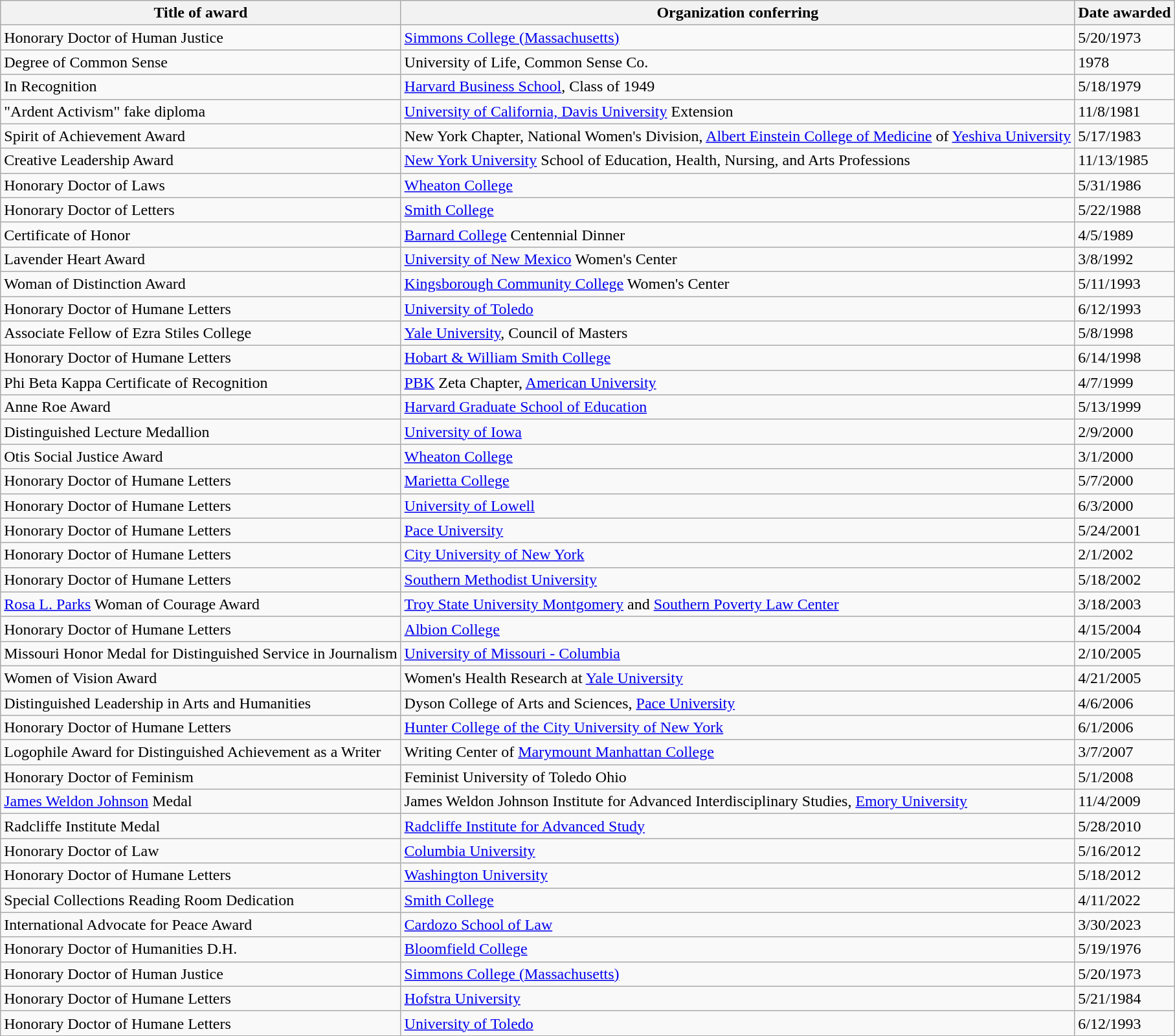<table class="wikitable sortable">
<tr>
<th>Title of award</th>
<th>Organization conferring</th>
<th>Date awarded</th>
</tr>
<tr>
<td>Honorary Doctor of Human Justice</td>
<td><a href='#'>Simmons College (Massachusetts)</a></td>
<td>5/20/1973</td>
</tr>
<tr>
<td>Degree of Common Sense</td>
<td>University of Life, Common Sense Co.</td>
<td>1978</td>
</tr>
<tr>
<td>In Recognition</td>
<td><a href='#'>Harvard Business School</a>, Class of 1949</td>
<td>5/18/1979</td>
</tr>
<tr>
<td>"Ardent Activism" fake diploma</td>
<td><a href='#'>University of California, Davis University</a> Extension</td>
<td>11/8/1981</td>
</tr>
<tr>
<td>Spirit of Achievement Award</td>
<td>New York Chapter, National Women's Division, <a href='#'>Albert Einstein College of Medicine</a> of <a href='#'>Yeshiva University</a></td>
<td>5/17/1983</td>
</tr>
<tr>
<td>Creative Leadership Award</td>
<td><a href='#'>New York University</a> School of Education, Health, Nursing, and Arts Professions</td>
<td>11/13/1985</td>
</tr>
<tr>
<td>Honorary Doctor of Laws</td>
<td><a href='#'>Wheaton College</a></td>
<td>5/31/1986</td>
</tr>
<tr>
<td>Honorary Doctor of Letters</td>
<td><a href='#'>Smith College</a></td>
<td>5/22/1988</td>
</tr>
<tr>
<td>Certificate of Honor</td>
<td><a href='#'>Barnard College</a> Centennial Dinner</td>
<td>4/5/1989</td>
</tr>
<tr>
<td>Lavender Heart Award</td>
<td><a href='#'>University of New Mexico</a> Women's Center</td>
<td>3/8/1992</td>
</tr>
<tr>
<td>Woman of Distinction Award</td>
<td><a href='#'>Kingsborough Community College</a> Women's Center</td>
<td>5/11/1993</td>
</tr>
<tr>
<td>Honorary Doctor of Humane Letters</td>
<td><a href='#'>University of Toledo</a></td>
<td>6/12/1993</td>
</tr>
<tr>
<td>Associate Fellow of Ezra Stiles College</td>
<td><a href='#'>Yale University</a>, Council of Masters</td>
<td>5/8/1998</td>
</tr>
<tr>
<td>Honorary Doctor of Humane Letters</td>
<td><a href='#'>Hobart & William Smith College</a></td>
<td>6/14/1998</td>
</tr>
<tr>
<td>Phi Beta Kappa Certificate of Recognition</td>
<td><a href='#'>PBK</a> Zeta Chapter, <a href='#'>American University</a></td>
<td>4/7/1999</td>
</tr>
<tr>
<td>Anne Roe Award</td>
<td><a href='#'>Harvard Graduate School of Education</a></td>
<td>5/13/1999</td>
</tr>
<tr>
<td>Distinguished Lecture Medallion</td>
<td><a href='#'>University of Iowa</a></td>
<td>2/9/2000</td>
</tr>
<tr>
<td>Otis Social Justice Award</td>
<td><a href='#'>Wheaton College</a></td>
<td>3/1/2000</td>
</tr>
<tr>
<td>Honorary Doctor of Humane Letters</td>
<td><a href='#'>Marietta College</a></td>
<td>5/7/2000</td>
</tr>
<tr>
<td>Honorary Doctor of Humane Letters</td>
<td><a href='#'>University of Lowell</a></td>
<td>6/3/2000</td>
</tr>
<tr>
<td>Honorary Doctor of Humane Letters</td>
<td><a href='#'>Pace University</a></td>
<td>5/24/2001</td>
</tr>
<tr>
<td>Honorary Doctor of Humane Letters</td>
<td><a href='#'>City University of New York</a></td>
<td>2/1/2002</td>
</tr>
<tr>
<td>Honorary Doctor of Humane Letters</td>
<td><a href='#'>Southern Methodist University</a></td>
<td>5/18/2002</td>
</tr>
<tr>
<td><a href='#'>Rosa L. Parks</a> Woman of Courage Award</td>
<td><a href='#'>Troy State University Montgomery</a> and <a href='#'>Southern Poverty Law Center</a></td>
<td>3/18/2003</td>
</tr>
<tr>
<td>Honorary Doctor of Humane Letters</td>
<td><a href='#'>Albion College</a></td>
<td>4/15/2004</td>
</tr>
<tr>
<td>Missouri Honor Medal for Distinguished Service in Journalism</td>
<td><a href='#'>University of Missouri - Columbia</a></td>
<td>2/10/2005</td>
</tr>
<tr>
<td>Women of Vision Award</td>
<td>Women's Health Research at <a href='#'>Yale University</a></td>
<td>4/21/2005</td>
</tr>
<tr>
<td>Distinguished Leadership in Arts and Humanities</td>
<td>Dyson College of Arts and Sciences, <a href='#'>Pace University</a></td>
<td>4/6/2006</td>
</tr>
<tr>
<td>Honorary Doctor of Humane Letters</td>
<td><a href='#'>Hunter College of the City University of New York</a></td>
<td>6/1/2006</td>
</tr>
<tr>
<td>Logophile Award for Distinguished Achievement as a Writer</td>
<td>Writing Center of <a href='#'>Marymount Manhattan College</a></td>
<td>3/7/2007</td>
</tr>
<tr>
<td>Honorary Doctor of Feminism</td>
<td>Feminist University of Toledo Ohio</td>
<td>5/1/2008</td>
</tr>
<tr>
<td><a href='#'>James Weldon Johnson</a> Medal</td>
<td>James Weldon Johnson Institute for Advanced Interdisciplinary Studies, <a href='#'>Emory University</a></td>
<td>11/4/2009</td>
</tr>
<tr>
<td>Radcliffe Institute Medal</td>
<td><a href='#'>Radcliffe Institute for Advanced Study</a></td>
<td>5/28/2010</td>
</tr>
<tr>
<td>Honorary Doctor of Law</td>
<td><a href='#'>Columbia University</a></td>
<td>5/16/2012</td>
</tr>
<tr>
<td>Honorary Doctor of Humane Letters</td>
<td><a href='#'>Washington University</a></td>
<td>5/18/2012</td>
</tr>
<tr>
<td>Special Collections Reading Room Dedication</td>
<td><a href='#'>Smith College</a></td>
<td>4/11/2022</td>
</tr>
<tr>
<td>International Advocate for Peace Award</td>
<td><a href='#'>Cardozo School of Law</a></td>
<td>3/30/2023</td>
</tr>
<tr>
<td>Honorary Doctor of Humanities D.H.</td>
<td><a href='#'>Bloomfield College</a></td>
<td>5/19/1976</td>
</tr>
<tr>
<td>Honorary Doctor of Human Justice</td>
<td><a href='#'>Simmons College (Massachusetts)</a></td>
<td>5/20/1973</td>
</tr>
<tr>
<td>Honorary Doctor of Humane Letters</td>
<td><a href='#'>Hofstra University</a></td>
<td>5/21/1984</td>
</tr>
<tr>
<td>Honorary Doctor of Humane Letters</td>
<td><a href='#'>University of Toledo</a></td>
<td>6/12/1993</td>
</tr>
</table>
